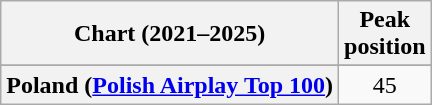<table class="wikitable sortable plainrowheaders" style="text-align:center">
<tr>
<th scope="col">Chart (2021–2025)</th>
<th scope="col">Peak<br>position</th>
</tr>
<tr>
</tr>
<tr>
</tr>
<tr>
<th scope="row">Poland (<a href='#'>Polish Airplay Top 100</a>)</th>
<td>45</td>
</tr>
</table>
